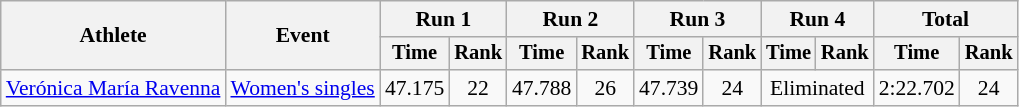<table class="wikitable" style="font-size:90%">
<tr>
<th rowspan="2">Athlete</th>
<th rowspan="2">Event</th>
<th colspan=2>Run 1</th>
<th colspan=2>Run 2</th>
<th colspan=2>Run 3</th>
<th colspan=2>Run 4</th>
<th colspan=2>Total</th>
</tr>
<tr style="font-size:95%">
<th>Time</th>
<th>Rank</th>
<th>Time</th>
<th>Rank</th>
<th>Time</th>
<th>Rank</th>
<th>Time</th>
<th>Rank</th>
<th>Time</th>
<th>Rank</th>
</tr>
<tr align=center>
<td align=left><a href='#'>Verónica María Ravenna</a></td>
<td align=left><a href='#'>Women's singles</a></td>
<td>47.175</td>
<td>22</td>
<td>47.788</td>
<td>26</td>
<td>47.739</td>
<td>24</td>
<td colspan=2>Eliminated</td>
<td>2:22.702</td>
<td>24</td>
</tr>
</table>
